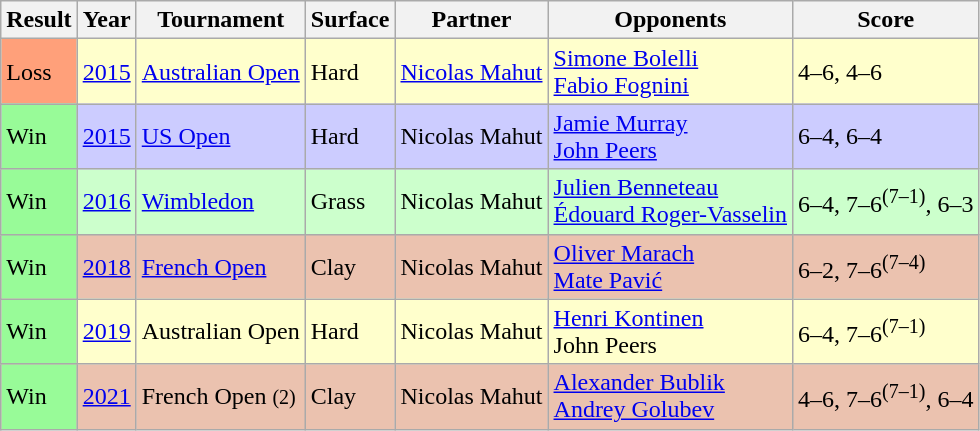<table class="sortable wikitable">
<tr>
<th>Result</th>
<th>Year</th>
<th>Tournament</th>
<th>Surface</th>
<th>Partner</th>
<th>Opponents</th>
<th class=unsortable>Score</th>
</tr>
<tr style=background:#ffc>
<td bgcolor=FFA07A>Loss</td>
<td><a href='#'>2015</a></td>
<td><a href='#'>Australian Open</a></td>
<td>Hard</td>
<td> <a href='#'>Nicolas Mahut</a></td>
<td> <a href='#'>Simone Bolelli</a> <br> <a href='#'>Fabio Fognini</a></td>
<td>4–6, 4–6</td>
</tr>
<tr style=background:#ccf>
<td bgcolor=98FB98>Win</td>
<td><a href='#'>2015</a></td>
<td><a href='#'>US Open</a></td>
<td>Hard</td>
<td> Nicolas Mahut</td>
<td> <a href='#'>Jamie Murray</a><br> <a href='#'>John Peers</a></td>
<td>6–4, 6–4</td>
</tr>
<tr style=background:#cfc>
<td bgcolor=98FB98>Win</td>
<td><a href='#'>2016</a></td>
<td><a href='#'>Wimbledon</a></td>
<td>Grass</td>
<td> Nicolas Mahut</td>
<td> <a href='#'>Julien Benneteau</a><br> <a href='#'>Édouard Roger-Vasselin</a></td>
<td>6–4, 7–6<sup>(7–1)</sup>, 6–3</td>
</tr>
<tr style=background:#ebc2af>
<td bgcolor=98FB98>Win</td>
<td><a href='#'>2018</a></td>
<td><a href='#'>French Open</a></td>
<td>Clay</td>
<td> Nicolas Mahut</td>
<td> <a href='#'>Oliver Marach</a> <br>  <a href='#'>Mate Pavić</a></td>
<td>6–2, 7–6<sup>(7–4)</sup></td>
</tr>
<tr style=background:#ffc>
<td bgcolor=98FB98>Win</td>
<td><a href='#'>2019</a></td>
<td>Australian Open <small></small></td>
<td>Hard</td>
<td> Nicolas Mahut</td>
<td> <a href='#'>Henri Kontinen</a> <br> John Peers</td>
<td>6–4, 7–6<sup>(7–1)</sup></td>
</tr>
<tr style=background:#ebc2af>
<td bgcolor=98FB98>Win</td>
<td><a href='#'>2021</a></td>
<td>French Open <small>(2)</small></td>
<td>Clay</td>
<td> Nicolas Mahut</td>
<td> <a href='#'>Alexander Bublik</a> <br>  <a href='#'>Andrey Golubev</a></td>
<td>4–6, 7–6<sup>(7–1)</sup>, 6–4</td>
</tr>
</table>
